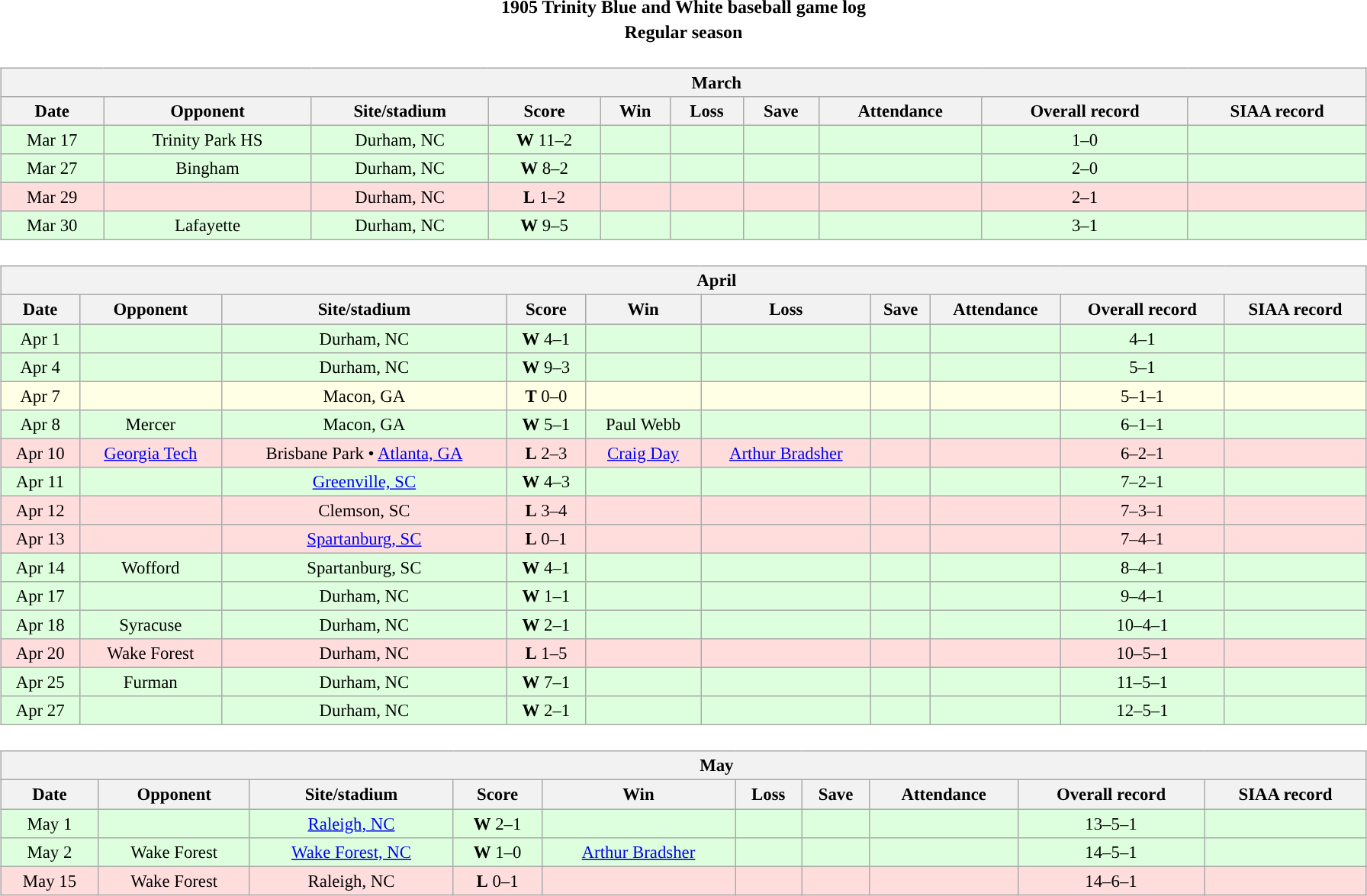<table class="toccolours" width=95% style="margin:1.5em auto; text-align:center;">
<tr>
<th colspan=2>1905 Trinity Blue and White baseball game log</th>
</tr>
<tr>
<th colspan=2>Regular season</th>
</tr>
<tr valign="top">
<td><br><table class="wikitable collapsible collapsed" style="margin:auto; font-size:95%; width:100%">
<tr>
<th colspan=12 style="padding-left:4em;">March</th>
</tr>
<tr>
<th>Date</th>
<th>Opponent</th>
<th>Site/stadium</th>
<th>Score</th>
<th>Win</th>
<th>Loss</th>
<th>Save</th>
<th>Attendance</th>
<th>Overall record</th>
<th>SIAA record</th>
</tr>
<tr bgcolor=DDFFDD>
<td>Mar 17</td>
<td>Trinity Park HS</td>
<td>Durham, NC</td>
<td><strong>W</strong> 11–2</td>
<td></td>
<td></td>
<td></td>
<td></td>
<td>1–0</td>
<td></td>
</tr>
<tr bgcolor=DDFFDD>
<td>Mar 27</td>
<td>Bingham</td>
<td>Durham, NC</td>
<td><strong>W</strong> 8–2</td>
<td></td>
<td></td>
<td></td>
<td></td>
<td>2–0</td>
<td></td>
</tr>
<tr bgcolor=FFDDDD>
<td>Mar 29</td>
<td></td>
<td>Durham, NC</td>
<td><strong>L</strong> 1–2</td>
<td></td>
<td></td>
<td></td>
<td></td>
<td>2–1</td>
<td></td>
</tr>
<tr bgcolor=DDFFDD>
<td>Mar 30</td>
<td>Lafayette</td>
<td>Durham, NC</td>
<td><strong>W</strong> 9–5</td>
<td></td>
<td></td>
<td></td>
<td></td>
<td>3–1</td>
<td></td>
</tr>
</table>
</td>
</tr>
<tr>
<td><br><table class="wikitable collapsible collapsed" style="margin:auto; font-size:95%; width:100%">
<tr>
<th colspan=12 style="padding-left:4em;">April</th>
</tr>
<tr>
<th>Date</th>
<th>Opponent</th>
<th>Site/stadium</th>
<th>Score</th>
<th>Win</th>
<th>Loss</th>
<th>Save</th>
<th>Attendance</th>
<th>Overall record</th>
<th>SIAA record</th>
</tr>
<tr bgcolor=DDFFDD>
<td>Apr 1</td>
<td></td>
<td>Durham, NC</td>
<td><strong>W</strong> 4–1</td>
<td></td>
<td></td>
<td></td>
<td></td>
<td>4–1</td>
<td></td>
</tr>
<tr bgcolor=DDFFDD>
<td>Apr 4</td>
<td></td>
<td>Durham, NC</td>
<td><strong>W</strong> 9–3</td>
<td></td>
<td></td>
<td></td>
<td></td>
<td>5–1</td>
<td></td>
</tr>
<tr bgcolor=FFFFE6>
<td>Apr 7</td>
<td></td>
<td>Macon, GA</td>
<td><strong>T</strong> 0–0</td>
<td></td>
<td></td>
<td></td>
<td></td>
<td>5–1–1</td>
<td></td>
</tr>
<tr bgcolor=DDFFDD>
<td>Apr 8</td>
<td>Mercer</td>
<td>Macon, GA</td>
<td><strong>W</strong> 5–1</td>
<td>Paul Webb</td>
<td></td>
<td></td>
<td></td>
<td>6–1–1</td>
<td></td>
</tr>
<tr bgcolor=FFDDDD>
<td>Apr 10</td>
<td><a href='#'>Georgia Tech</a></td>
<td>Brisbane Park • <a href='#'>Atlanta, GA</a></td>
<td><strong>L</strong> 2–3</td>
<td><a href='#'>Craig Day</a></td>
<td><a href='#'>Arthur Bradsher</a></td>
<td></td>
<td></td>
<td>6–2–1</td>
<td></td>
</tr>
<tr bgcolor=DDFFDD>
<td>Apr 11</td>
<td></td>
<td><a href='#'>Greenville, SC</a></td>
<td><strong>W</strong> 4–3</td>
<td></td>
<td></td>
<td></td>
<td></td>
<td>7–2–1</td>
<td></td>
</tr>
<tr bgcolor=FFDDDD>
<td>Apr 12</td>
<td></td>
<td>Clemson, SC</td>
<td><strong>L</strong> 3–4</td>
<td></td>
<td></td>
<td></td>
<td></td>
<td>7–3–1</td>
<td></td>
</tr>
<tr bgcolor=FFDDDD>
<td>Apr 13</td>
<td></td>
<td><a href='#'>Spartanburg, SC</a></td>
<td><strong>L</strong> 0–1</td>
<td></td>
<td></td>
<td></td>
<td></td>
<td>7–4–1</td>
<td></td>
</tr>
<tr bgcolor=DDFFDD>
<td>Apr 14</td>
<td>Wofford</td>
<td>Spartanburg, SC</td>
<td><strong>W</strong> 4–1</td>
<td></td>
<td></td>
<td></td>
<td></td>
<td>8–4–1</td>
<td></td>
</tr>
<tr bgcolor=DDFFDD>
<td>Apr 17</td>
<td></td>
<td>Durham, NC</td>
<td><strong>W</strong> 1–1</td>
<td></td>
<td></td>
<td></td>
<td></td>
<td>9–4–1</td>
<td></td>
</tr>
<tr bgcolor=DDFFDD>
<td>Apr 18</td>
<td>Syracuse</td>
<td>Durham, NC</td>
<td><strong>W</strong> 2–1</td>
<td></td>
<td></td>
<td></td>
<td></td>
<td>10–4–1</td>
<td></td>
</tr>
<tr bgcolor=FFDDDD>
<td>Apr 20</td>
<td>Wake Forest</td>
<td>Durham, NC</td>
<td><strong>L</strong> 1–5</td>
<td></td>
<td></td>
<td></td>
<td></td>
<td>10–5–1</td>
<td></td>
</tr>
<tr bgcolor=DDFFDD>
<td>Apr 25</td>
<td>Furman</td>
<td>Durham, NC</td>
<td><strong>W</strong> 7–1</td>
<td></td>
<td></td>
<td></td>
<td></td>
<td>11–5–1</td>
<td></td>
</tr>
<tr bgcolor=DDFFDD>
<td>Apr 27</td>
<td></td>
<td>Durham, NC</td>
<td><strong>W</strong> 2–1</td>
<td></td>
<td></td>
<td></td>
<td></td>
<td>12–5–1</td>
<td></td>
</tr>
</table>
</td>
</tr>
<tr>
<td><br><table class="wikitable collapsible collapsed" style="margin:auto; font-size:95%; width:100%">
<tr>
<th colspan=12 style="padding-left:4em;">May</th>
</tr>
<tr>
<th>Date</th>
<th>Opponent</th>
<th>Site/stadium</th>
<th>Score</th>
<th>Win</th>
<th>Loss</th>
<th>Save</th>
<th>Attendance</th>
<th>Overall record</th>
<th>SIAA record</th>
</tr>
<tr bgcolor=DDFFDD>
<td>May 1</td>
<td></td>
<td><a href='#'>Raleigh, NC</a></td>
<td><strong>W</strong> 2–1</td>
<td></td>
<td></td>
<td></td>
<td></td>
<td>13–5–1</td>
<td></td>
</tr>
<tr bgcolor=DDFFDD>
<td>May 2</td>
<td>Wake Forest</td>
<td><a href='#'>Wake Forest, NC</a></td>
<td><strong>W</strong> 1–0</td>
<td><a href='#'>Arthur Bradsher</a></td>
<td></td>
<td></td>
<td></td>
<td>14–5–1</td>
<td></td>
</tr>
<tr bgcolor=FFDDDD>
<td>May 15</td>
<td>Wake Forest</td>
<td>Raleigh, NC</td>
<td><strong>L</strong> 0–1</td>
<td></td>
<td></td>
<td></td>
<td></td>
<td>14–6–1</td>
<td></td>
</tr>
</table>
</td>
</tr>
</table>
